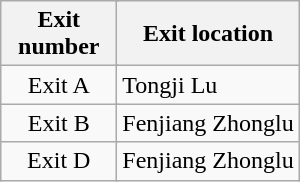<table class="wikitable">
<tr>
<th style="width:70px" colspan="2">Exit number</th>
<th>Exit location</th>
</tr>
<tr>
<td align="center" colspan="2">Exit A</td>
<td>Tongji Lu</td>
</tr>
<tr>
<td align="center" colspan="2">Exit B</td>
<td>Fenjiang Zhonglu</td>
</tr>
<tr>
<td align="center" colspan="2">Exit D</td>
<td>Fenjiang Zhonglu</td>
</tr>
</table>
